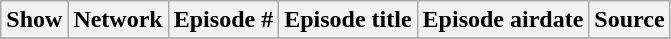<table class="wikitable sortable">
<tr>
<th>Show</th>
<th>Network</th>
<th>Episode #</th>
<th>Episode title </th>
<th>Episode airdate </th>
<th>Source </th>
</tr>
<tr>
</tr>
</table>
